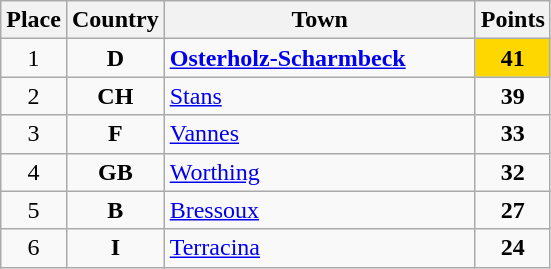<table class="wikitable toptextcells" style="text-align:center;">
<tr>
<th width="25">Place</th>
<th width="25">Country</th>
<th width="200">Town</th>
<th width="25">Points</th>
</tr>
<tr>
<td>1</td>
<td><strong>D</strong></td>
<td style="text-align:left;"><strong><a href='#'>Osterholz-Scharmbeck</a></strong></td>
<td style="background-color:gold;"><strong>41</strong></td>
</tr>
<tr>
<td>2</td>
<td><strong>CH</strong></td>
<td style="text-align:left;"><a href='#'>Stans</a></td>
<td><strong>39</strong></td>
</tr>
<tr>
<td>3</td>
<td><strong>F</strong></td>
<td style="text-align:left;"><a href='#'>Vannes</a></td>
<td><strong>33</strong></td>
</tr>
<tr>
<td>4</td>
<td><strong>GB</strong></td>
<td style="text-align:left;"><a href='#'>Worthing</a></td>
<td><strong>32</strong></td>
</tr>
<tr>
<td>5</td>
<td><strong>B</strong></td>
<td style="text-align:left;"><a href='#'>Bressoux</a></td>
<td><strong>27</strong></td>
</tr>
<tr>
<td>6</td>
<td><strong>I</strong></td>
<td style="text-align:left;"><a href='#'>Terracina</a></td>
<td><strong>24</strong></td>
</tr>
</table>
